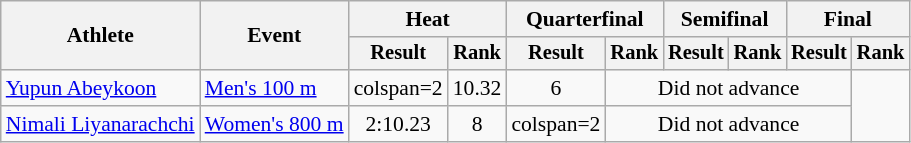<table class="wikitable" style="font-size:90%">
<tr>
<th rowspan="2">Athlete</th>
<th rowspan="2">Event</th>
<th colspan="2">Heat</th>
<th colspan="2">Quarterfinal</th>
<th colspan="2">Semifinal</th>
<th colspan="2">Final</th>
</tr>
<tr style="font-size:95%">
<th>Result</th>
<th>Rank</th>
<th>Result</th>
<th>Rank</th>
<th>Result</th>
<th>Rank</th>
<th>Result</th>
<th>Rank</th>
</tr>
<tr align=center>
<td align=left><a href='#'>Yupun Abeykoon</a></td>
<td align=left><a href='#'>Men's 100 m</a></td>
<td>colspan=2 </td>
<td>10.32</td>
<td>6</td>
<td colspan="4">Did not advance</td>
</tr>
<tr align=center>
<td align=left><a href='#'>Nimali Liyanarachchi</a></td>
<td align=left><a href='#'>Women's 800 m</a></td>
<td>2:10.23</td>
<td>8</td>
<td>colspan=2 </td>
<td colspan="4">Did not advance</td>
</tr>
</table>
